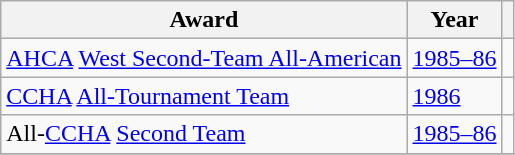<table class="wikitable">
<tr>
<th>Award</th>
<th>Year</th>
<th></th>
</tr>
<tr>
<td><a href='#'>AHCA</a> <a href='#'>West Second-Team All-American</a></td>
<td><a href='#'>1985–86</a></td>
<td></td>
</tr>
<tr>
<td><a href='#'>CCHA</a> <a href='#'>All-Tournament Team</a></td>
<td><a href='#'>1986</a></td>
<td></td>
</tr>
<tr>
<td>All-<a href='#'>CCHA</a> <a href='#'>Second Team</a></td>
<td><a href='#'>1985–86</a></td>
<td></td>
</tr>
<tr>
</tr>
</table>
